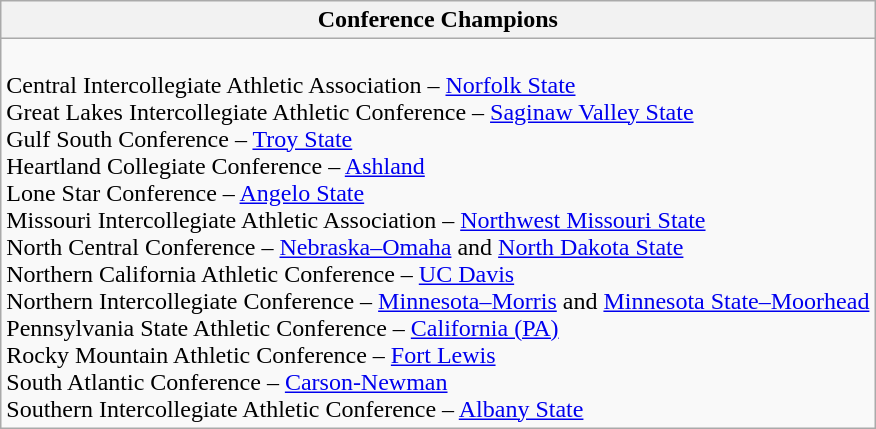<table class="wikitable">
<tr>
<th>Conference Champions</th>
</tr>
<tr>
<td><br>Central Intercollegiate Athletic Association – <a href='#'>Norfolk State</a><br>
Great Lakes Intercollegiate Athletic Conference – <a href='#'>Saginaw Valley State</a><br>
Gulf South Conference – <a href='#'>Troy State</a><br>
Heartland Collegiate Conference – <a href='#'>Ashland</a><br>
Lone Star Conference – <a href='#'>Angelo State</a><br>
Missouri Intercollegiate Athletic Association – <a href='#'>Northwest Missouri State</a><br>
North Central Conference – <a href='#'>Nebraska–Omaha</a> and <a href='#'>North Dakota State</a><br>
Northern California Athletic Conference – <a href='#'>UC Davis</a><br>
Northern Intercollegiate Conference – <a href='#'>Minnesota–Morris</a> and <a href='#'>Minnesota State–Moorhead</a><br>
Pennsylvania State Athletic Conference – <a href='#'>California (PA)</a><br>
Rocky Mountain Athletic Conference – <a href='#'>Fort Lewis</a><br>
South Atlantic Conference – <a href='#'>Carson-Newman</a><br>
Southern Intercollegiate Athletic Conference – <a href='#'>Albany State</a></td>
</tr>
</table>
